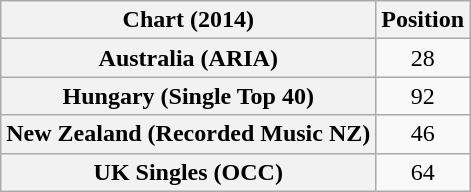<table class="wikitable sortable plainrowheaders" style="text-align:center">
<tr>
<th scope="col">Chart (2014)</th>
<th scope="col">Position</th>
</tr>
<tr>
<th scope="row">Australia (ARIA)</th>
<td>28</td>
</tr>
<tr>
<th scope="row">Hungary (Single Top 40)</th>
<td>92</td>
</tr>
<tr>
<th scope="row">New Zealand (Recorded Music NZ)</th>
<td>46</td>
</tr>
<tr>
<th scope="row">UK Singles (OCC)</th>
<td>64</td>
</tr>
</table>
